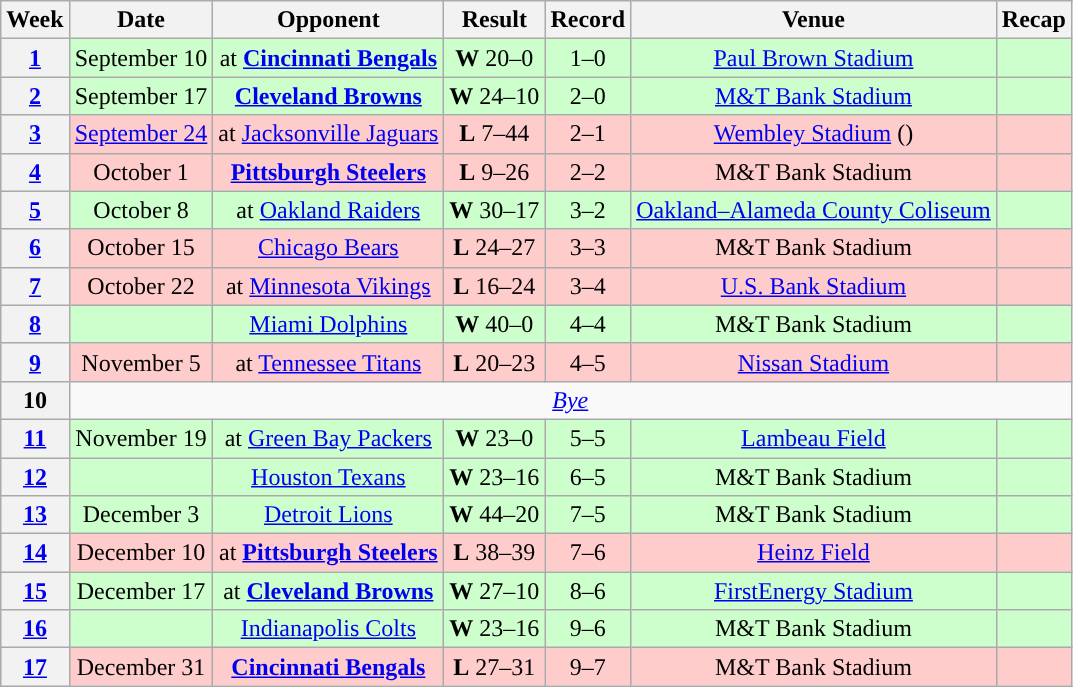<table class="wikitable" style="text-align:center">
<tr>
<th>Week</th>
<th>Date</th>
<th>Opponent</th>
<th>Result</th>
<th>Record</th>
<th>Venue</th>
<th>Recap</th>
</tr>
<tr style="background:#cfc">
<th><a href='#'>1</a></th>
<td>September 10</td>
<td>at <strong><a href='#'>Cincinnati Bengals</a></strong></td>
<td><strong>W</strong> 20–0</td>
<td>1–0</td>
<td><a href='#'>Paul Brown Stadium</a></td>
<td></td>
</tr>
<tr style="background:#cfc">
<th><a href='#'>2</a></th>
<td>September 17</td>
<td><strong><a href='#'>Cleveland Browns</a></strong></td>
<td><strong>W</strong> 24–10</td>
<td>2–0</td>
<td><a href='#'>M&T Bank Stadium</a></td>
<td></td>
</tr>
<tr style="background:#fcc">
<th><a href='#'>3</a></th>
<td><a href='#'>September 24</a></td>
<td>at <a href='#'>Jacksonville Jaguars</a></td>
<td><strong>L</strong> 7–44</td>
<td>2–1</td>
<td> <a href='#'>Wembley Stadium</a> ()</td>
<td></td>
</tr>
<tr style="background:#fcc">
<th><a href='#'>4</a></th>
<td>October 1</td>
<td><strong><a href='#'>Pittsburgh Steelers</a></strong></td>
<td><strong>L</strong> 9–26</td>
<td>2–2</td>
<td>M&T Bank Stadium</td>
<td></td>
</tr>
<tr style="background:#cfc">
<th><a href='#'>5</a></th>
<td>October 8</td>
<td>at <a href='#'>Oakland Raiders</a></td>
<td><strong>W</strong> 30–17</td>
<td>3–2</td>
<td><a href='#'>Oakland–Alameda County Coliseum</a></td>
<td></td>
</tr>
<tr style="background:#fcc">
<th><a href='#'>6</a></th>
<td>October 15</td>
<td><a href='#'>Chicago Bears</a></td>
<td><strong>L</strong> 24–27 </td>
<td>3–3</td>
<td>M&T Bank Stadium</td>
<td></td>
</tr>
<tr style="background:#fcc">
<th><a href='#'>7</a></th>
<td>October 22</td>
<td>at <a href='#'>Minnesota Vikings</a></td>
<td><strong>L</strong> 16–24</td>
<td>3–4</td>
<td><a href='#'>U.S. Bank Stadium</a></td>
<td></td>
</tr>
<tr style="background:#cfc">
<th><a href='#'>8</a></th>
<td></td>
<td><a href='#'>Miami Dolphins</a></td>
<td><strong>W</strong> 40–0</td>
<td>4–4</td>
<td>M&T Bank Stadium</td>
<td></td>
</tr>
<tr style="background:#fcc">
<th><a href='#'>9</a></th>
<td>November 5</td>
<td>at <a href='#'>Tennessee Titans</a></td>
<td><strong>L</strong> 20–23</td>
<td>4–5</td>
<td><a href='#'>Nissan Stadium</a></td>
<td></td>
</tr>
<tr>
<th>10</th>
<td colspan="6"><em><a href='#'>Bye</a></em></td>
</tr>
<tr style="background:#cfc">
<th><a href='#'>11</a></th>
<td>November 19</td>
<td>at <a href='#'>Green Bay Packers</a></td>
<td><strong>W</strong> 23–0</td>
<td>5–5</td>
<td><a href='#'>Lambeau Field</a></td>
<td></td>
</tr>
<tr style="background:#cfc">
<th><a href='#'>12</a></th>
<td></td>
<td><a href='#'>Houston Texans</a></td>
<td><strong>W</strong> 23–16</td>
<td>6–5</td>
<td>M&T Bank Stadium</td>
<td></td>
</tr>
<tr style="background:#cfc">
<th><a href='#'>13</a></th>
<td>December 3</td>
<td><a href='#'>Detroit Lions</a></td>
<td><strong>W</strong> 44–20</td>
<td>7–5</td>
<td>M&T Bank Stadium</td>
<td></td>
</tr>
<tr style="background:#fcc">
<th><a href='#'>14</a></th>
<td>December 10</td>
<td>at <strong><a href='#'>Pittsburgh Steelers</a></strong></td>
<td><strong>L</strong> 38–39</td>
<td>7–6</td>
<td><a href='#'>Heinz Field</a></td>
<td></td>
</tr>
<tr style="background:#cfc">
<th><a href='#'>15</a></th>
<td>December 17</td>
<td>at <strong><a href='#'>Cleveland Browns</a></strong></td>
<td><strong>W</strong> 27–10</td>
<td>8–6</td>
<td><a href='#'>FirstEnergy Stadium</a></td>
<td></td>
</tr>
<tr style="background:#cfc">
<th><a href='#'>16</a></th>
<td></td>
<td><a href='#'>Indianapolis Colts</a></td>
<td><strong>W</strong> 23–16</td>
<td>9–6</td>
<td>M&T Bank Stadium</td>
<td></td>
</tr>
<tr style="background:#fcc">
<th><a href='#'>17</a></th>
<td>December 31</td>
<td><strong><a href='#'>Cincinnati Bengals</a></strong></td>
<td><strong>L</strong> 27–31</td>
<td>9–7</td>
<td>M&T Bank Stadium</td>
<td></td>
</tr>
</table>
